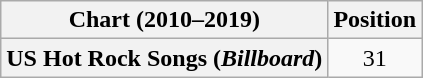<table class="wikitable plainrowheaders" style="text-align:center">
<tr>
<th scope="col">Chart (2010–2019)</th>
<th scope="col">Position</th>
</tr>
<tr>
<th scope="row">US Hot Rock Songs (<em>Billboard</em>)</th>
<td>31</td>
</tr>
</table>
